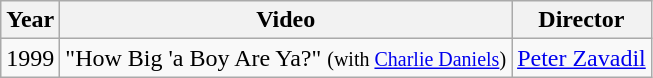<table class="wikitable">
<tr>
<th>Year</th>
<th>Video</th>
<th>Director</th>
</tr>
<tr>
<td>1999</td>
<td>"How Big 'a Boy Are Ya?" <small>(with <a href='#'>Charlie Daniels</a>)</small></td>
<td><a href='#'>Peter Zavadil</a></td>
</tr>
</table>
